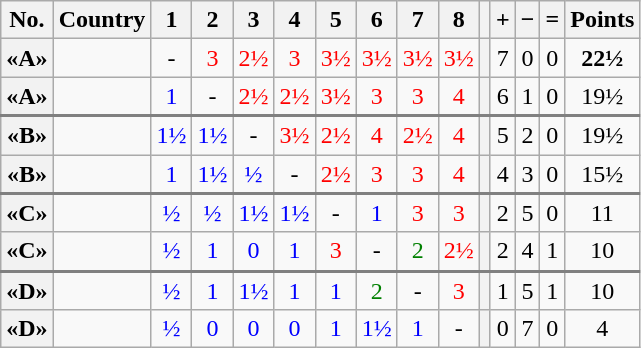<table class="wikitable" style="text-align:center">
<tr>
<th>No.</th>
<th>Country</th>
<th>1</th>
<th>2</th>
<th>3</th>
<th>4</th>
<th>5</th>
<th>6</th>
<th>7</th>
<th>8</th>
<th></th>
<th>+</th>
<th>−</th>
<th>=</th>
<th>Points</th>
</tr>
<tr>
<th>«A»</th>
<td style="text-align: left"></td>
<td>-</td>
<td style="color:red;">3</td>
<td style="color:red;">2½</td>
<td style="color:red;">3</td>
<td style="color:red;">3½</td>
<td style="color:red;">3½</td>
<td style="color:red;">3½</td>
<td style="color:red;">3½</td>
<th></th>
<td>7</td>
<td>0</td>
<td>0</td>
<td><strong>22½ </strong></td>
</tr>
<tr>
<th>«A»</th>
<td style="text-align: left"></td>
<td style="color:blue;">1</td>
<td>-</td>
<td style="color:red;">2½</td>
<td style="color:red;">2½</td>
<td style="color:red;">3½</td>
<td style="color:red;">3</td>
<td style="color:red;">3</td>
<td style="color:red;">4</td>
<th></th>
<td>6</td>
<td>1</td>
<td>0</td>
<td>19½</td>
</tr>
<tr style="border-top:2px solid grey;">
<th>«B»</th>
<td style="text-align: left"></td>
<td style="color:blue;">1½</td>
<td style="color:blue;">1½</td>
<td>-</td>
<td style="color:red;">3½</td>
<td style="color:red;">2½</td>
<td style="color:red;">4</td>
<td style="color:red;">2½</td>
<td style="color:red;">4</td>
<th></th>
<td>5</td>
<td>2</td>
<td>0</td>
<td>19½</td>
</tr>
<tr>
<th>«B»</th>
<td style="text-align: left"></td>
<td style="color:blue;">1</td>
<td style="color:blue;">1½</td>
<td style="color:blue;">½</td>
<td>-</td>
<td style="color:red;">2½</td>
<td style="color:red;">3</td>
<td style="color:red;">3</td>
<td style="color:red;">4</td>
<th></th>
<td>4</td>
<td>3</td>
<td>0</td>
<td>15½</td>
</tr>
<tr style="border-top:2px solid grey;">
<th>«C»</th>
<td style="text-align: left"></td>
<td style="color:blue;">½</td>
<td style="color:blue;">½</td>
<td style="color:blue;">1½</td>
<td style="color:blue;">1½</td>
<td>-</td>
<td style="color:blue;">1</td>
<td style="color:red;">3</td>
<td style="color:red;">3</td>
<th></th>
<td>2</td>
<td>5</td>
<td>0</td>
<td>11</td>
</tr>
<tr>
<th>«C»</th>
<td style="text-align: left"></td>
<td style="color:blue;">½</td>
<td style="color:blue;">1</td>
<td style="color:blue;">0</td>
<td style="color:blue;">1</td>
<td style="color:red;">3</td>
<td>-</td>
<td style="color:green;">2</td>
<td style="color:red;">2½</td>
<th></th>
<td>2</td>
<td>4</td>
<td>1</td>
<td>10</td>
</tr>
<tr style="border-top:2px solid grey;">
<th>«D»</th>
<td style="text-align: left"></td>
<td style="color:blue;">½</td>
<td style="color:blue;">1</td>
<td style="color:blue;">1½</td>
<td style="color:blue;">1</td>
<td style="color:blue;">1</td>
<td style="color:green;">2</td>
<td>-</td>
<td style="color:red;">3</td>
<th></th>
<td>1</td>
<td>5</td>
<td>1</td>
<td>10</td>
</tr>
<tr>
<th>«D»</th>
<td style="text-align: left"></td>
<td style="color:blue;">½</td>
<td style="color:blue;">0</td>
<td style="color:blue;">0</td>
<td style="color:blue;">0</td>
<td style="color:blue;">1</td>
<td style="color:blue;">1½</td>
<td style="color:blue;">1</td>
<td>-</td>
<th></th>
<td>0</td>
<td>7</td>
<td>0</td>
<td>4</td>
</tr>
</table>
